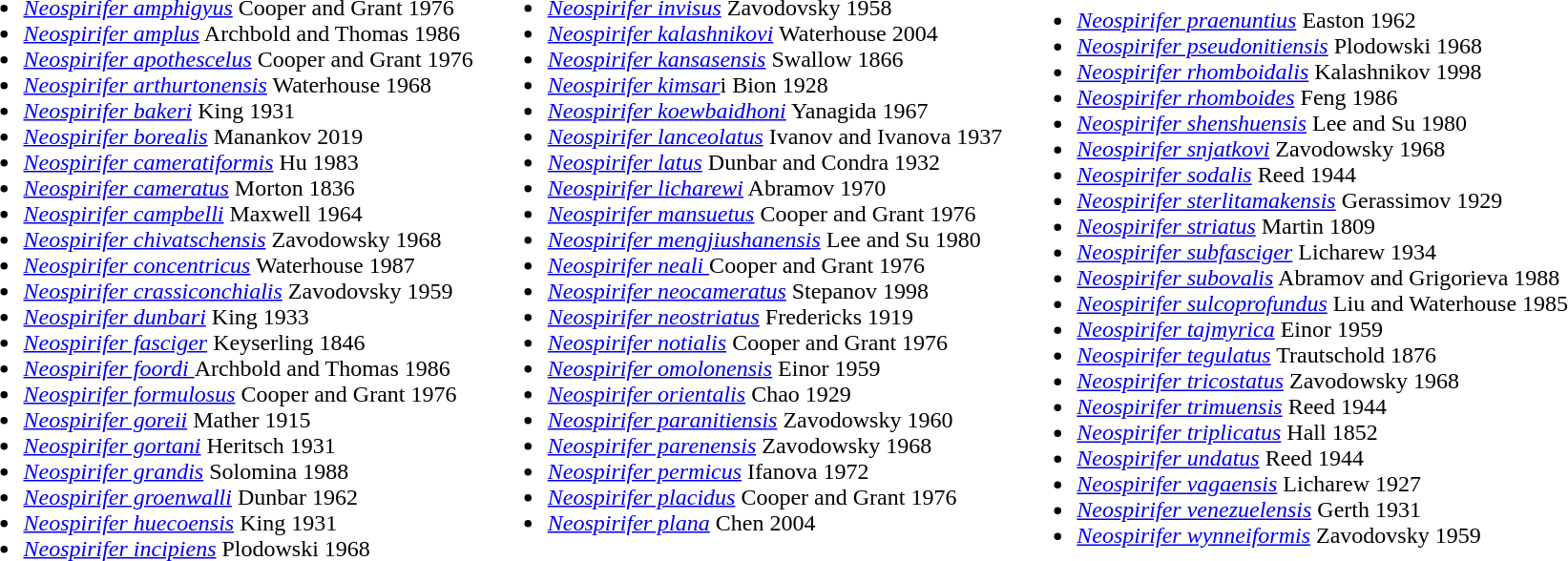<table border="0" cellpadding="05">
<tr>
<td><br><ul><li><em><a href='#'>Neospirifer amphigyus</a></em> Cooper and Grant 1976</li><li><em><a href='#'>Neospirifer amplus</a></em> Archbold and Thomas 1986</li><li><em><a href='#'>Neospirifer apothescelus</a></em> Cooper and Grant 1976</li><li><em><a href='#'>Neospirifer arthurtonensis</a></em> Waterhouse 1968</li><li><em><a href='#'>Neospirifer bakeri</a></em> King 1931</li><li><em><a href='#'>Neospirifer borealis</a></em> Manankov 2019</li><li><em><a href='#'>Neospirifer cameratiformis</a></em> Hu 1983</li><li><em><a href='#'>Neospirifer cameratus</a></em> Morton 1836</li><li><em><a href='#'>Neospirifer campbelli</a></em> Maxwell 1964</li><li><em><a href='#'>Neospirifer chivatschensis</a></em> Zavodowsky 1968</li><li><em><a href='#'>Neospirifer concentricus</a></em> Waterhouse 1987</li><li><em><a href='#'>Neospirifer crassiconchialis</a></em> Zavodovsky 1959</li><li><em><a href='#'>Neospirifer dunbari</a></em> King 1933</li><li><em><a href='#'>Neospirifer fasciger</a></em> Keyserling 1846</li><li><em><a href='#'>Neospirifer foordi </a></em>Archbold and Thomas 1986</li><li><em><a href='#'>Neospirifer formulosus</a></em> Cooper and Grant 1976</li><li><em><a href='#'>Neospirifer goreii</a></em> Mather 1915</li><li><em><a href='#'>Neospirifer gortani</a></em> Heritsch 1931</li><li><em><a href='#'>Neospirifer grandis</a></em> Solomina 1988</li><li><em><a href='#'>Neospirifer groenwalli</a></em> Dunbar 1962</li><li><em><a href='#'>Neospirifer huecoensis</a></em> King 1931</li><li><em><a href='#'>Neospirifer incipiens</a></em> Plodowski 1968</li></ul></td>
<td><br><ul><li><em><a href='#'>Neospirifer invisus</a></em> Zavodovsky 1958</li><li><em><a href='#'>Neospirifer kalashnikovi</a></em> Waterhouse 2004</li><li><em><a href='#'>Neospirifer kansasensis</a></em> Swallow 1866</li><li><em><a href='#'>Neospirifer kimsar</a></em>i Bion 1928</li><li><em><a href='#'>Neospirifer koewbaidhoni</a></em> Yanagida 1967</li><li><em><a href='#'>Neospirifer lanceolatus</a></em> Ivanov and Ivanova 1937</li><li><em><a href='#'>Neospirifer latus</a></em> Dunbar and Condra 1932</li><li><em><a href='#'>Neospirifer licharewi</a></em> Abramov 1970</li><li><em><a href='#'>Neospirifer mansuetus</a></em> Cooper and Grant 1976</li><li><em><a href='#'>Neospirifer mengjiushanensis</a></em> Lee and Su 1980</li><li><em><a href='#'>Neospirifer neali </a></em>Cooper and Grant 1976</li><li><em><a href='#'>Neospirifer neocameratus</a></em> Stepanov 1998</li><li><em><a href='#'>Neospirifer neostriatus</a></em> Fredericks 1919</li><li><em><a href='#'>Neospirifer notialis</a></em> Cooper and Grant 1976</li><li><em><a href='#'>Neospirifer omolonensis</a></em> Einor 1959</li><li><em><a href='#'>Neospirifer orientalis</a></em> Chao 1929</li><li><em><a href='#'>Neospirifer paranitiensis</a></em> Zavodowsky 1960</li><li><em><a href='#'>Neospirifer parenensis</a></em> Zavodowsky 1968</li><li><em><a href='#'>Neospirifer permicus</a></em> Ifanova 1972</li><li><em><a href='#'>Neospirifer placidus</a></em> Cooper and Grant 1976</li><li><em><a href='#'>Neospirifer plana</a></em> Chen 2004</li></ul><br></td>
<td><br><ul><li><em><a href='#'>Neospirifer praenuntius</a></em> Easton 1962</li><li><em><a href='#'>Neospirifer pseudonitiensis</a></em> Plodowski 1968</li><li><em><a href='#'>Neospirifer rhomboidalis</a></em> Kalashnikov 1998</li><li><em><a href='#'>Neospirifer rhomboides</a></em> Feng 1986</li><li><em><a href='#'>Neospirifer shenshuensis</a></em> Lee and Su 1980</li><li><em><a href='#'>Neospirifer snjatkovi</a></em> Zavodowsky 1968</li><li><em><a href='#'>Neospirifer sodalis</a></em> Reed 1944</li><li><em><a href='#'>Neospirifer sterlitamakensis</a></em> Gerassimov 1929</li><li><em><a href='#'>Neospirifer striatus</a></em> Martin 1809</li><li><em><a href='#'>Neospirifer subfasciger</a></em> Licharew 1934</li><li><em><a href='#'>Neospirifer subovalis</a></em> Abramov and Grigorieva 1988</li><li><em><a href='#'>Neospirifer sulcoprofundus</a></em> Liu and Waterhouse 1985</li><li><em><a href='#'>Neospirifer tajmyrica</a></em> Einor 1959</li><li><em><a href='#'>Neospirifer tegulatus</a></em> Trautschold 1876</li><li><em><a href='#'>Neospirifer tricostatus</a></em> Zavodowsky 1968</li><li><em><a href='#'>Neospirifer trimuensis</a></em> Reed 1944</li><li><em><a href='#'>Neospirifer triplicatus</a></em> Hall 1852</li><li><em><a href='#'>Neospirifer undatus</a></em> Reed 1944</li><li><em><a href='#'>Neospirifer vagaensis</a></em> Licharew 1927</li><li><em><a href='#'>Neospirifer venezuelensis</a></em> Gerth 1931</li><li><em><a href='#'>Neospirifer wynneiformis</a></em> Zavodovsky 1959</li></ul></td>
</tr>
</table>
